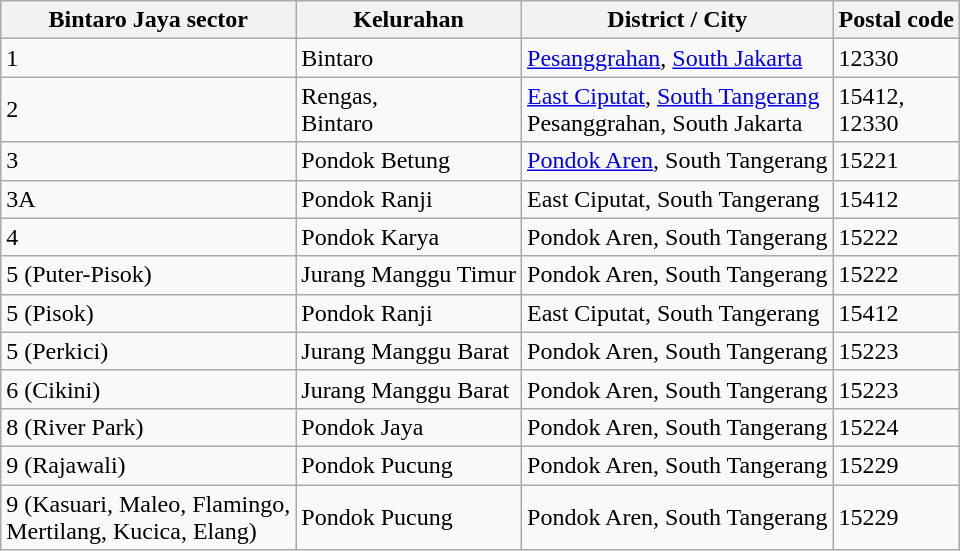<table class="wikitable">
<tr>
<th>Bintaro Jaya sector</th>
<th>Kelurahan</th>
<th>District / City</th>
<th>Postal code</th>
</tr>
<tr>
<td>1</td>
<td>Bintaro</td>
<td><a href='#'>Pesanggrahan</a>, <a href='#'>South Jakarta</a></td>
<td>12330</td>
</tr>
<tr>
<td>2</td>
<td>Rengas,<br>Bintaro</td>
<td><a href='#'>East Ciputat</a>, <a href='#'>South Tangerang</a><br>Pesanggrahan, South Jakarta</td>
<td>15412,<br>12330</td>
</tr>
<tr>
<td>3</td>
<td>Pondok Betung</td>
<td><a href='#'>Pondok Aren</a>, South Tangerang</td>
<td>15221</td>
</tr>
<tr>
<td>3A</td>
<td>Pondok Ranji</td>
<td>East Ciputat, South Tangerang</td>
<td>15412</td>
</tr>
<tr>
<td>4</td>
<td>Pondok Karya</td>
<td>Pondok Aren, South Tangerang</td>
<td>15222</td>
</tr>
<tr>
<td>5 (Puter-Pisok)</td>
<td>Jurang Manggu Timur</td>
<td>Pondok Aren, South Tangerang</td>
<td>15222</td>
</tr>
<tr>
<td>5 (Pisok)</td>
<td>Pondok Ranji</td>
<td>East Ciputat, South Tangerang</td>
<td>15412</td>
</tr>
<tr>
<td>5 (Perkici)</td>
<td>Jurang Manggu Barat</td>
<td>Pondok Aren, South Tangerang</td>
<td>15223</td>
</tr>
<tr>
<td>6 (Cikini)</td>
<td>Jurang Manggu Barat</td>
<td>Pondok Aren, South Tangerang</td>
<td>15223</td>
</tr>
<tr>
<td>8 (River Park)</td>
<td>Pondok Jaya</td>
<td>Pondok Aren, South Tangerang</td>
<td>15224</td>
</tr>
<tr>
<td>9 (Rajawali)</td>
<td>Pondok Pucung</td>
<td>Pondok Aren, South Tangerang</td>
<td>15229</td>
</tr>
<tr>
<td>9 (Kasuari, Maleo, Flamingo,<br>Mertilang, Kucica, Elang)</td>
<td>Pondok Pucung</td>
<td>Pondok Aren, South Tangerang</td>
<td>15229</td>
</tr>
</table>
